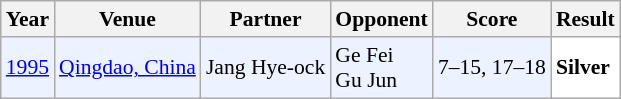<table class="sortable wikitable" style="font-size: 90%;">
<tr>
<th>Year</th>
<th>Venue</th>
<th>Partner</th>
<th>Opponent</th>
<th>Score</th>
<th>Result</th>
</tr>
<tr style="background:#ECF2FF">
<td align="center"><a href='#'>1995</a></td>
<td align="left"><a href='#'>Qingdao, China</a></td>
<td align="left"> Jang Hye-ock</td>
<td align="left"> Ge Fei <br>  Gu Jun</td>
<td align="left">7–15, 17–18</td>
<td style="text-align:left; background:white"> <strong>Silver</strong></td>
</tr>
</table>
